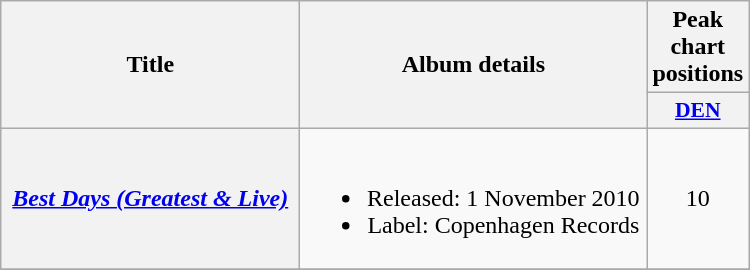<table class="wikitable plainrowheaders" style="text-align:center;" border="1">
<tr>
<th scope="col" rowspan="2" style="width:12em;">Title</th>
<th scope="col" rowspan="2" style="width:14em;">Album details</th>
<th scope="col" colspan="1">Peak chart positions</th>
</tr>
<tr>
<th scope="col" style="width:3em;font-size:90%;"><a href='#'>DEN</a><br></th>
</tr>
<tr>
<th scope="row"><em><a href='#'>Best Days (Greatest & Live)</a></em></th>
<td><br><ul><li>Released: 1 November 2010</li><li>Label: Copenhagen Records</li></ul></td>
<td>10</td>
</tr>
<tr>
</tr>
</table>
